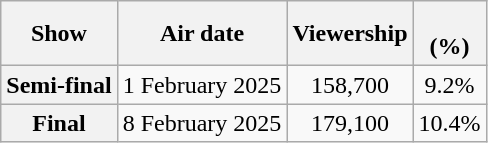<table class="wikitable plainrowheaders sortable" style="text-align:center">
<tr>
<th scope="col" class="unsortable">Show</th>
<th scope="col">Air date</th>
<th scope="col">Viewership</th>
<th scope="col"><br>(%)</th>
</tr>
<tr>
<th scope="row">Semi-final</th>
<td>1 February 2025</td>
<td>158,700</td>
<td>9.2%</td>
</tr>
<tr>
<th scope="row">Final</th>
<td>8 February 2025</td>
<td>179,100</td>
<td>10.4%</td>
</tr>
</table>
